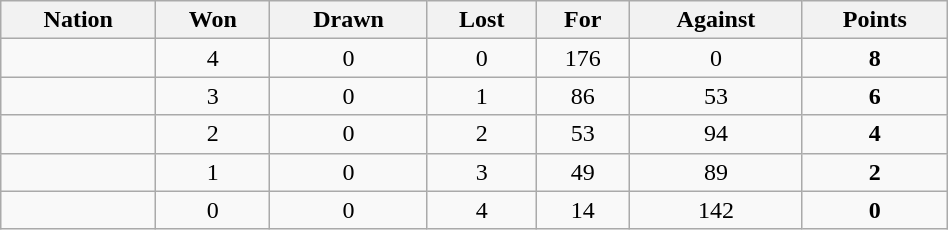<table class="wikitable" style="width:50%;text-align:center">
<tr>
<th>Nation</th>
<th>Won</th>
<th>Drawn</th>
<th>Lost</th>
<th>For</th>
<th>Against</th>
<th>Points</th>
</tr>
<tr>
<td align=left></td>
<td>4</td>
<td>0</td>
<td>0</td>
<td>176</td>
<td>0</td>
<td><strong>8</strong></td>
</tr>
<tr>
<td align=left></td>
<td>3</td>
<td>0</td>
<td>1</td>
<td>86</td>
<td>53</td>
<td><strong>6</strong></td>
</tr>
<tr>
<td align=left></td>
<td>2</td>
<td>0</td>
<td>2</td>
<td>53</td>
<td>94</td>
<td><strong>4</strong></td>
</tr>
<tr>
<td align=left></td>
<td>1</td>
<td>0</td>
<td>3</td>
<td>49</td>
<td>89</td>
<td><strong>2</strong></td>
</tr>
<tr>
<td align=left></td>
<td>0</td>
<td>0</td>
<td>4</td>
<td>14</td>
<td>142</td>
<td><strong>0</strong></td>
</tr>
</table>
